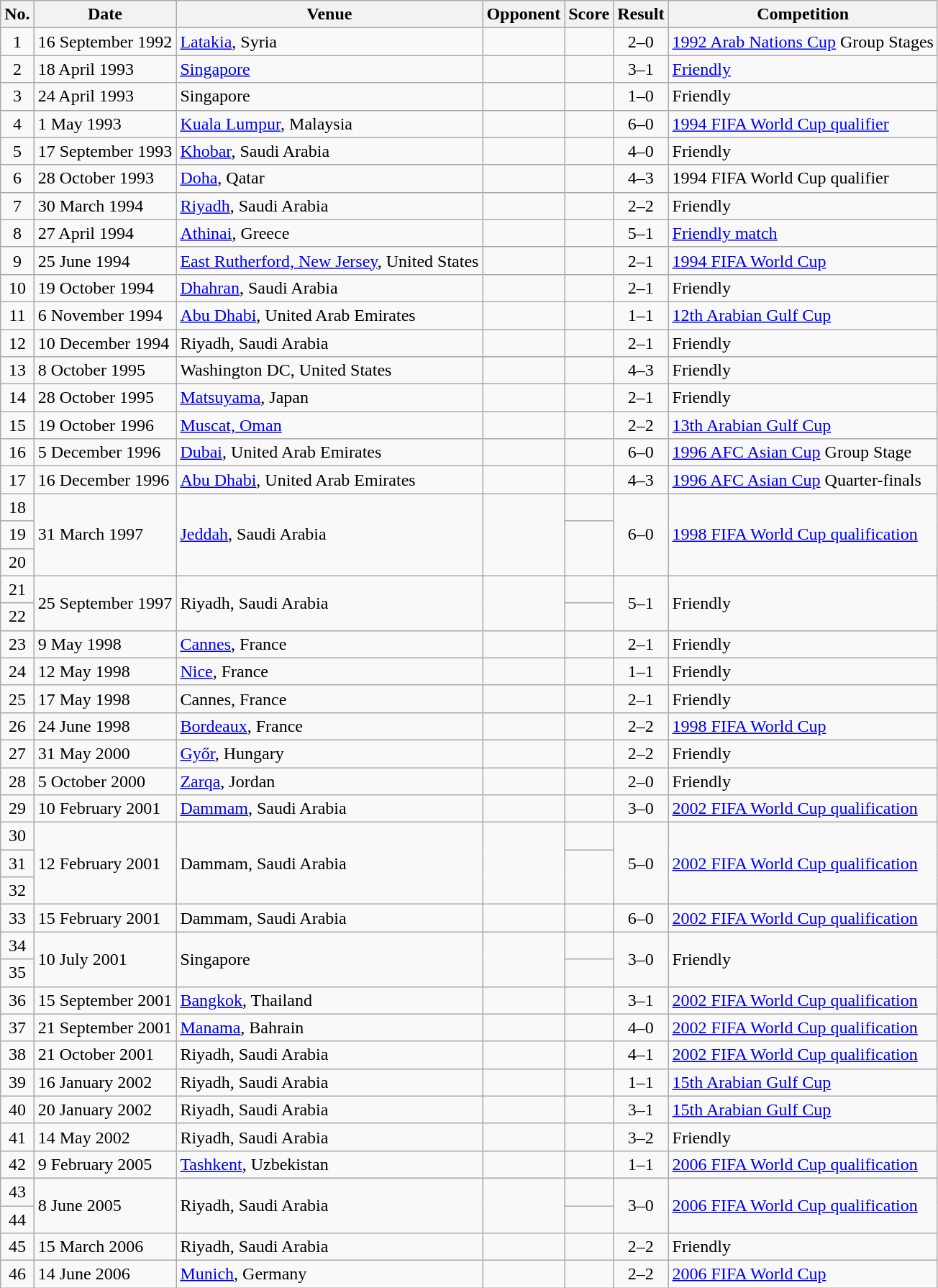<table class="wikitable sortable">
<tr>
<th scope="col">No.</th>
<th scope="col">Date</th>
<th scope="col">Venue</th>
<th scope="col">Opponent</th>
<th scope="col">Score</th>
<th scope="col">Result</th>
<th scope="col">Competition</th>
</tr>
<tr>
<td style="text-align:center">1</td>
<td>16 September 1992</td>
<td><a href='#'>Latakia</a>, Syria</td>
<td></td>
<td></td>
<td style="text-align:center">2–0</td>
<td><a href='#'>1992 Arab Nations Cup</a> Group Stages</td>
</tr>
<tr>
<td style="text-align:center">2</td>
<td>18 April 1993</td>
<td><a href='#'>Singapore</a></td>
<td></td>
<td></td>
<td style="text-align:center">3–1</td>
<td><a href='#'>Friendly</a></td>
</tr>
<tr>
<td style="text-align:center">3</td>
<td>24 April 1993</td>
<td>Singapore</td>
<td></td>
<td></td>
<td style="text-align:center">1–0</td>
<td>Friendly</td>
</tr>
<tr>
<td style="text-align:center">4</td>
<td>1 May 1993</td>
<td><a href='#'>Kuala Lumpur</a>, Malaysia</td>
<td></td>
<td></td>
<td style="text-align:center">6–0</td>
<td><a href='#'>1994 FIFA World Cup qualifier</a></td>
</tr>
<tr>
<td style="text-align:center">5</td>
<td>17 September 1993</td>
<td><a href='#'>Khobar</a>, Saudi Arabia</td>
<td></td>
<td></td>
<td style="text-align:center">4–0</td>
<td>Friendly</td>
</tr>
<tr>
<td style="text-align:center">6</td>
<td>28 October 1993</td>
<td><a href='#'>Doha</a>, Qatar</td>
<td></td>
<td></td>
<td style="text-align:center">4–3</td>
<td>1994 FIFA World Cup qualifier</td>
</tr>
<tr>
<td style="text-align:center">7</td>
<td>30 March 1994</td>
<td><a href='#'>Riyadh</a>, Saudi Arabia</td>
<td></td>
<td></td>
<td style="text-align:center">2–2</td>
<td>Friendly</td>
</tr>
<tr>
<td style="text-align:center">8</td>
<td>27 April 1994</td>
<td><a href='#'>Athinai</a>, Greece</td>
<td></td>
<td></td>
<td style="text-align:center">5–1</td>
<td><a href='#'>Friendly match</a></td>
</tr>
<tr>
<td style="text-align:center">9</td>
<td>25 June 1994</td>
<td><a href='#'>East Rutherford, New Jersey</a>, United States</td>
<td></td>
<td></td>
<td style="text-align:center">2–1</td>
<td><a href='#'>1994 FIFA World Cup</a></td>
</tr>
<tr>
<td style="text-align:center">10</td>
<td>19 October 1994</td>
<td><a href='#'>Dhahran</a>, Saudi Arabia</td>
<td></td>
<td></td>
<td style="text-align:center">2–1</td>
<td>Friendly</td>
</tr>
<tr>
<td style="text-align:center">11</td>
<td>6 November 1994</td>
<td><a href='#'>Abu Dhabi</a>, United Arab Emirates</td>
<td></td>
<td></td>
<td style="text-align:center">1–1</td>
<td><a href='#'>12th Arabian Gulf Cup</a></td>
</tr>
<tr>
<td style="text-align:center">12</td>
<td>10 December 1994</td>
<td>Riyadh, Saudi Arabia</td>
<td></td>
<td></td>
<td style="text-align:center">2–1</td>
<td>Friendly</td>
</tr>
<tr>
<td style="text-align:center">13</td>
<td>8 October 1995</td>
<td>Washington DC, United States</td>
<td></td>
<td></td>
<td style="text-align:center">4–3</td>
<td>Friendly</td>
</tr>
<tr>
<td style="text-align:center">14</td>
<td>28 October 1995</td>
<td><a href='#'>Matsuyama</a>, Japan</td>
<td></td>
<td></td>
<td style="text-align:center">2–1</td>
<td>Friendly</td>
</tr>
<tr>
<td style="text-align:center">15</td>
<td>19 October 1996</td>
<td><a href='#'>Muscat, Oman</a></td>
<td></td>
<td></td>
<td style="text-align:center">2–2</td>
<td><a href='#'>13th Arabian Gulf Cup</a></td>
</tr>
<tr>
<td style="text-align:center">16</td>
<td>5 December 1996</td>
<td><a href='#'>Dubai</a>, United Arab Emirates</td>
<td></td>
<td></td>
<td style="text-align:center">6–0</td>
<td><a href='#'>1996 AFC Asian Cup</a> Group Stage</td>
</tr>
<tr>
<td style="text-align:center">17</td>
<td>16 December 1996</td>
<td><a href='#'>Abu Dhabi</a>, United Arab Emirates</td>
<td></td>
<td></td>
<td style="text-align:center">4–3</td>
<td><a href='#'>1996 AFC Asian Cup</a> Quarter-finals</td>
</tr>
<tr>
<td style="text-align:center">18</td>
<td rowspan="3">31 March 1997</td>
<td rowspan="3"><a href='#'>Jeddah</a>, Saudi Arabia</td>
<td rowspan="3"></td>
<td></td>
<td rowspan="3" style="text-align:center">6–0</td>
<td rowspan="3"><a href='#'>1998 FIFA World Cup qualification</a></td>
</tr>
<tr>
<td style="text-align:center">19</td>
</tr>
<tr>
<td style="text-align:center">20</td>
</tr>
<tr>
<td style="text-align:center">21</td>
<td rowspan="2">25 September 1997</td>
<td rowspan="2">Riyadh, Saudi Arabia</td>
<td rowspan="2"></td>
<td></td>
<td rowspan="2" style="text-align:center">5–1</td>
<td rowspan="2">Friendly</td>
</tr>
<tr>
<td style="text-align:center">22</td>
</tr>
<tr>
<td style="text-align:center">23</td>
<td>9 May 1998</td>
<td><a href='#'>Cannes</a>, France</td>
<td></td>
<td></td>
<td style="text-align:center">2–1</td>
<td>Friendly</td>
</tr>
<tr>
<td style="text-align:center">24</td>
<td>12 May 1998</td>
<td><a href='#'>Nice</a>, France</td>
<td></td>
<td></td>
<td style="text-align:center">1–1</td>
<td>Friendly</td>
</tr>
<tr>
<td style="text-align:center">25</td>
<td>17 May 1998</td>
<td>Cannes, France</td>
<td></td>
<td></td>
<td style="text-align:center">2–1</td>
<td>Friendly</td>
</tr>
<tr>
<td style="text-align:center">26</td>
<td>24 June 1998</td>
<td><a href='#'>Bordeaux</a>, France</td>
<td></td>
<td></td>
<td style="text-align:center">2–2</td>
<td><a href='#'>1998 FIFA World Cup</a></td>
</tr>
<tr>
<td style="text-align:center">27</td>
<td>31 May 2000</td>
<td><a href='#'>Győr</a>, Hungary</td>
<td></td>
<td></td>
<td style="text-align:center">2–2</td>
<td>Friendly</td>
</tr>
<tr>
<td style="text-align:center">28</td>
<td>5 October 2000</td>
<td><a href='#'>Zarqa</a>, Jordan</td>
<td></td>
<td></td>
<td style="text-align:center">2–0</td>
<td>Friendly</td>
</tr>
<tr>
<td style="text-align:center">29</td>
<td>10 February 2001</td>
<td><a href='#'>Dammam</a>, Saudi Arabia</td>
<td></td>
<td></td>
<td style="text-align:center">3–0</td>
<td><a href='#'>2002 FIFA World Cup qualification</a></td>
</tr>
<tr>
<td style="text-align:center">30</td>
<td rowspan="3">12 February 2001</td>
<td rowspan="3">Dammam, Saudi Arabia</td>
<td rowspan="3"></td>
<td></td>
<td rowspan="3" style="text-align:center">5–0</td>
<td rowspan="3"><a href='#'>2002 FIFA World Cup qualification</a></td>
</tr>
<tr>
<td style="text-align:center">31</td>
</tr>
<tr>
<td style="text-align:center">32</td>
</tr>
<tr>
<td style="text-align:center">33</td>
<td>15 February 2001</td>
<td>Dammam, Saudi Arabia</td>
<td></td>
<td></td>
<td style="text-align:center">6–0</td>
<td><a href='#'>2002 FIFA World Cup qualification</a></td>
</tr>
<tr>
<td style="text-align:center">34</td>
<td rowspan="2">10 July 2001</td>
<td rowspan="2">Singapore</td>
<td rowspan="2"></td>
<td></td>
<td rowspan="2" style="text-align:center">3–0</td>
<td rowspan="2">Friendly</td>
</tr>
<tr>
<td style="text-align:center">35</td>
</tr>
<tr>
<td style="text-align:center">36</td>
<td>15 September 2001</td>
<td><a href='#'>Bangkok</a>, Thailand</td>
<td></td>
<td></td>
<td style="text-align:center">3–1</td>
<td><a href='#'>2002 FIFA World Cup qualification</a></td>
</tr>
<tr>
<td style="text-align:center">37</td>
<td>21 September 2001</td>
<td><a href='#'>Manama</a>, Bahrain</td>
<td></td>
<td></td>
<td style="text-align:center">4–0</td>
<td><a href='#'>2002 FIFA World Cup qualification</a></td>
</tr>
<tr>
<td style="text-align:center">38</td>
<td>21 October 2001</td>
<td>Riyadh, Saudi Arabia</td>
<td></td>
<td></td>
<td style="text-align:center">4–1</td>
<td><a href='#'>2002 FIFA World Cup qualification</a></td>
</tr>
<tr>
<td style="text-align:center">39</td>
<td>16 January 2002</td>
<td>Riyadh, Saudi Arabia</td>
<td></td>
<td></td>
<td style="text-align:center">1–1</td>
<td><a href='#'>15th Arabian Gulf Cup</a></td>
</tr>
<tr>
<td style="text-align:center">40</td>
<td>20 January 2002</td>
<td>Riyadh, Saudi Arabia</td>
<td></td>
<td></td>
<td style="text-align:center">3–1</td>
<td><a href='#'>15th Arabian Gulf Cup</a></td>
</tr>
<tr>
<td style="text-align:center">41</td>
<td>14 May 2002</td>
<td>Riyadh, Saudi Arabia</td>
<td></td>
<td></td>
<td style="text-align:center">3–2</td>
<td>Friendly</td>
</tr>
<tr>
<td style="text-align:center">42</td>
<td>9 February 2005</td>
<td><a href='#'>Tashkent</a>, Uzbekistan</td>
<td></td>
<td></td>
<td style="text-align:center">1–1</td>
<td><a href='#'>2006 FIFA World Cup qualification</a></td>
</tr>
<tr>
<td style="text-align:center">43</td>
<td rowspan="2">8 June 2005</td>
<td rowspan="2">Riyadh, Saudi Arabia</td>
<td rowspan="2"></td>
<td></td>
<td rowspan="2" style="text-align:center">3–0</td>
<td rowspan="2"><a href='#'>2006 FIFA World Cup qualification</a></td>
</tr>
<tr>
<td style="text-align:center">44</td>
</tr>
<tr>
<td style="text-align:center">45</td>
<td>15 March 2006</td>
<td>Riyadh, Saudi Arabia</td>
<td></td>
<td></td>
<td style="text-align:center">2–2</td>
<td>Friendly</td>
</tr>
<tr>
<td style="text-align:center">46</td>
<td>14 June 2006</td>
<td><a href='#'>Munich</a>, Germany</td>
<td></td>
<td></td>
<td style="text-align:center">2–2</td>
<td><a href='#'>2006 FIFA World Cup</a></td>
</tr>
</table>
